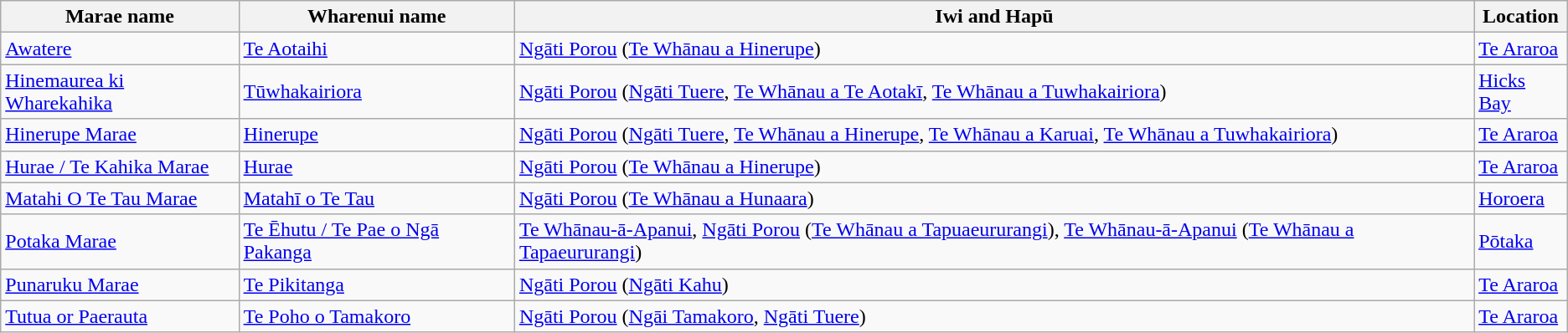<table class="wikitable sortable">
<tr>
<th>Marae name</th>
<th>Wharenui name</th>
<th>Iwi and Hapū</th>
<th>Location</th>
</tr>
<tr>
<td><a href='#'>Awatere</a></td>
<td><a href='#'>Te Aotaihi</a></td>
<td><a href='#'>Ngāti Porou</a> (<a href='#'>Te Whānau a Hinerupe</a>)</td>
<td><a href='#'>Te Araroa</a></td>
</tr>
<tr>
<td><a href='#'>Hinemaurea ki Wharekahika</a></td>
<td><a href='#'>Tūwhakairiora</a></td>
<td><a href='#'>Ngāti Porou</a> (<a href='#'>Ngāti Tuere</a>, <a href='#'>Te Whānau a Te Aotakī</a>, <a href='#'>Te Whānau a Tuwhakairiora</a>)</td>
<td><a href='#'>Hicks Bay</a></td>
</tr>
<tr>
<td><a href='#'>Hinerupe Marae</a></td>
<td><a href='#'>Hinerupe</a></td>
<td><a href='#'>Ngāti Porou</a> (<a href='#'>Ngāti Tuere</a>, <a href='#'>Te Whānau a Hinerupe</a>, <a href='#'>Te Whānau a Karuai</a>, <a href='#'>Te Whānau a Tuwhakairiora</a>)</td>
<td><a href='#'>Te Araroa</a></td>
</tr>
<tr>
<td><a href='#'>Hurae / Te Kahika Marae</a></td>
<td><a href='#'>Hurae</a></td>
<td><a href='#'>Ngāti Porou</a> (<a href='#'>Te Whānau a Hinerupe</a>)</td>
<td><a href='#'>Te Araroa</a></td>
</tr>
<tr>
<td><a href='#'>Matahi O Te Tau Marae</a></td>
<td><a href='#'>Matahī o Te Tau</a></td>
<td><a href='#'>Ngāti Porou</a> (<a href='#'>Te Whānau a Hunaara</a>)</td>
<td><a href='#'>Horoera</a></td>
</tr>
<tr>
<td><a href='#'>Potaka Marae</a></td>
<td><a href='#'>Te Ēhutu / Te Pae o Ngā Pakanga</a></td>
<td><a href='#'>Te Whānau-ā-Apanui</a>, <a href='#'>Ngāti Porou</a> (<a href='#'>Te Whānau a Tapuaeururangi</a>), <a href='#'>Te Whānau-ā-Apanui</a> (<a href='#'>Te Whānau a Tapaeururangi</a>)</td>
<td><a href='#'>Pōtaka</a></td>
</tr>
<tr>
<td><a href='#'>Punaruku Marae</a></td>
<td><a href='#'>Te Pikitanga</a></td>
<td><a href='#'>Ngāti Porou</a> (<a href='#'>Ngāti Kahu</a>)</td>
<td><a href='#'>Te Araroa</a></td>
</tr>
<tr>
<td><a href='#'>Tutua or Paerauta</a></td>
<td><a href='#'>Te Poho o Tamakoro</a></td>
<td><a href='#'>Ngāti Porou</a> (<a href='#'>Ngāi Tamakoro</a>, <a href='#'>Ngāti Tuere</a>)</td>
<td><a href='#'>Te Araroa</a></td>
</tr>
</table>
